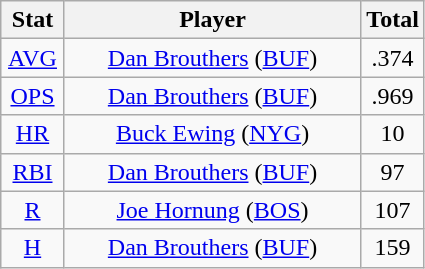<table class="wikitable" style="text-align:center;">
<tr>
<th style="width:15%;">Stat</th>
<th>Player</th>
<th style="width:15%;">Total</th>
</tr>
<tr>
<td><a href='#'>AVG</a></td>
<td><a href='#'>Dan Brouthers</a> (<a href='#'>BUF</a>)</td>
<td>.374</td>
</tr>
<tr>
<td><a href='#'>OPS</a></td>
<td><a href='#'>Dan Brouthers</a> (<a href='#'>BUF</a>)</td>
<td>.969</td>
</tr>
<tr>
<td><a href='#'>HR</a></td>
<td><a href='#'>Buck Ewing</a> (<a href='#'>NYG</a>)</td>
<td>10</td>
</tr>
<tr>
<td><a href='#'>RBI</a></td>
<td><a href='#'>Dan Brouthers</a> (<a href='#'>BUF</a>)</td>
<td>97</td>
</tr>
<tr>
<td><a href='#'>R</a></td>
<td><a href='#'>Joe Hornung</a> (<a href='#'>BOS</a>)</td>
<td>107</td>
</tr>
<tr>
<td><a href='#'>H</a></td>
<td><a href='#'>Dan Brouthers</a> (<a href='#'>BUF</a>)</td>
<td>159</td>
</tr>
</table>
